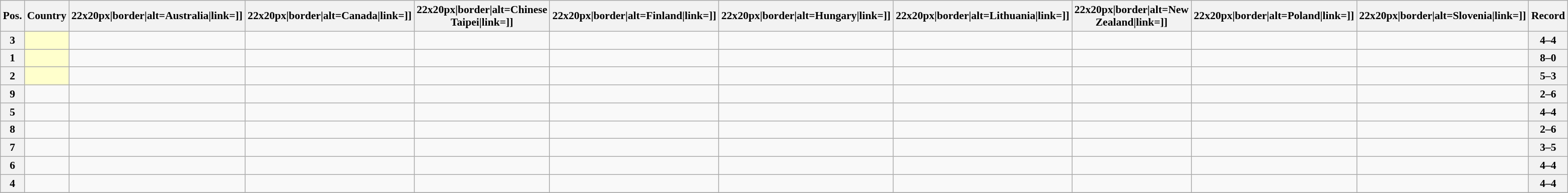<table class="wikitable sortable nowrap" style="text-align:center; font-size:0.9em;">
<tr>
<th>Pos.</th>
<th>Country</th>
<th [[Image:>22x20px|border|alt=Australia|link=]]</th>
<th [[Image:>22x20px|border|alt=Canada|link=]]</th>
<th [[Image:>22x20px|border|alt=Chinese Taipei|link=]]</th>
<th [[Image:>22x20px|border|alt=Finland|link=]]</th>
<th [[Image:>22x20px|border|alt=Hungary|link=]]</th>
<th [[Image:>22x20px|border|alt=Lithuania|link=]]</th>
<th [[Image:>22x20px|border|alt=New Zealand|link=]]</th>
<th [[Image:>22x20px|border|alt=Poland|link=]]</th>
<th [[Image:>22x20px|border|alt=Slovenia|link=]]</th>
<th>Record</th>
</tr>
<tr>
<th>3</th>
<td style="text-align:left; background:#ffffcc;"></td>
<td> </td>
<td></td>
<td> </td>
<td> </td>
<td> </td>
<td> </td>
<td></td>
<td> </td>
<td> </td>
<th>4–4</th>
</tr>
<tr>
<th>1</th>
<td style="text-align:left; background:#ffffcc;"></td>
<td></td>
<td> </td>
<td></td>
<td></td>
<td> </td>
<td> </td>
<td> </td>
<td> </td>
<td> </td>
<th>8–0</th>
</tr>
<tr>
<th>2</th>
<td style="text-align:left; background:#ffffcc;"></td>
<td> </td>
<td></td>
<td> </td>
<td></td>
<td> </td>
<td> </td>
<td> </td>
<td> </td>
<td> </td>
<th>5–3</th>
</tr>
<tr>
<th>9</th>
<td style="text-align:left;"></td>
<td> </td>
<td></td>
<td></td>
<td> </td>
<td> </td>
<td> </td>
<td> </td>
<td> </td>
<td> </td>
<th>2–6</th>
</tr>
<tr>
<th>5</th>
<td style="text-align:left;"></td>
<td> </td>
<td> </td>
<td> </td>
<td> </td>
<td> </td>
<td> </td>
<td></td>
<td></td>
<td> </td>
<th>4–4</th>
</tr>
<tr>
<th>8</th>
<td style="text-align:left;"></td>
<td> </td>
<td> </td>
<td> </td>
<td> </td>
<td> </td>
<td> </td>
<td> </td>
<td></td>
<td></td>
<th>2–6</th>
</tr>
<tr>
<th>7</th>
<td style="text-align:left;"></td>
<td></td>
<td> </td>
<td> </td>
<td> </td>
<td></td>
<td> </td>
<td> </td>
<td> </td>
<td> </td>
<th>3–5</th>
</tr>
<tr>
<th>6</th>
<td style="text-align:left;"></td>
<td> </td>
<td> </td>
<td> </td>
<td> </td>
<td></td>
<td></td>
<td> </td>
<td> </td>
<td></td>
<th>4–4</th>
</tr>
<tr>
<th>4</th>
<td style="text-align:left;"></td>
<td> </td>
<td> </td>
<td> </td>
<td> </td>
<td> </td>
<td></td>
<td> </td>
<td></td>
<td> </td>
<th>4–4</th>
</tr>
<tr>
</tr>
</table>
